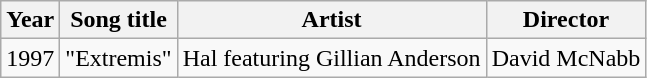<table class="wikitable plainrowheaders" style="margin-right: 0;">
<tr>
<th scope="col">Year</th>
<th scope="col">Song title</th>
<th scope="col">Artist</th>
<th scope="col">Director</th>
</tr>
<tr>
<td>1997</td>
<td>"Extremis"</td>
<td>Hal featuring Gillian Anderson</td>
<td>David McNabb</td>
</tr>
</table>
